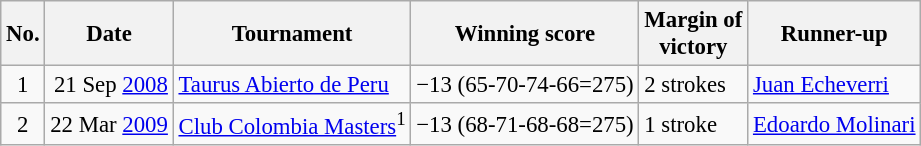<table class="wikitable" style="font-size:95%;">
<tr>
<th>No.</th>
<th>Date</th>
<th>Tournament</th>
<th>Winning score</th>
<th>Margin of<br>victory</th>
<th>Runner-up</th>
</tr>
<tr>
<td align=center>1</td>
<td align=right>21 Sep <a href='#'>2008</a></td>
<td><a href='#'>Taurus Abierto de Peru</a></td>
<td>−13 (65-70-74-66=275)</td>
<td>2 strokes</td>
<td> <a href='#'>Juan Echeverri</a></td>
</tr>
<tr>
<td align=center>2</td>
<td align=right>22 Mar <a href='#'>2009</a></td>
<td><a href='#'>Club Colombia Masters</a><sup>1</sup></td>
<td>−13 (68-71-68-68=275)</td>
<td>1 stroke</td>
<td> <a href='#'>Edoardo Molinari</a></td>
</tr>
</table>
